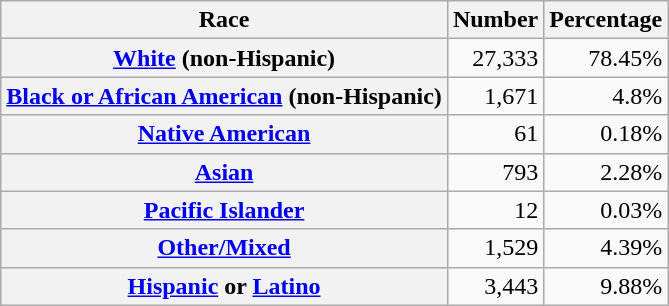<table class="wikitable" style="text-align:right">
<tr>
<th scope="col">Race</th>
<th scope="col">Number</th>
<th scope="col">Percentage</th>
</tr>
<tr>
<th scope="row"><a href='#'>White</a> (non-Hispanic)</th>
<td>27,333</td>
<td>78.45%</td>
</tr>
<tr>
<th scope="row"><a href='#'>Black or African American</a> (non-Hispanic)</th>
<td>1,671</td>
<td>4.8%</td>
</tr>
<tr>
<th scope="row"><a href='#'>Native American</a></th>
<td>61</td>
<td>0.18%</td>
</tr>
<tr>
<th scope="row"><a href='#'>Asian</a></th>
<td>793</td>
<td>2.28%</td>
</tr>
<tr>
<th scope="row"><a href='#'>Pacific Islander</a></th>
<td>12</td>
<td>0.03%</td>
</tr>
<tr>
<th scope="row"><a href='#'>Other/Mixed</a></th>
<td>1,529</td>
<td>4.39%</td>
</tr>
<tr>
<th scope="row"><a href='#'>Hispanic</a> or <a href='#'>Latino</a></th>
<td>3,443</td>
<td>9.88%</td>
</tr>
</table>
